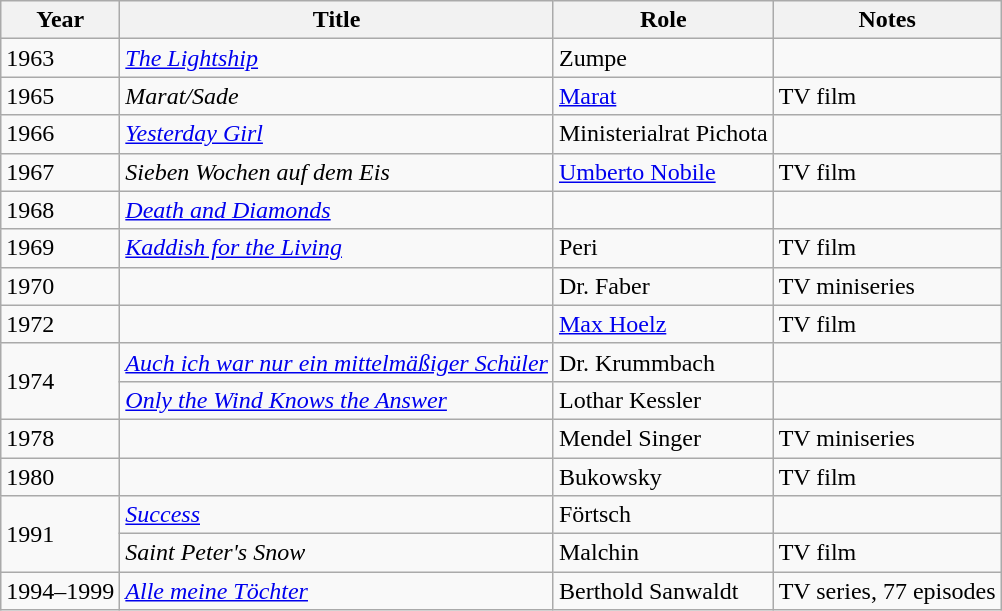<table class="wikitable sortable">
<tr>
<th>Year</th>
<th>Title</th>
<th>Role</th>
<th class="unsortable">Notes</th>
</tr>
<tr>
<td>1963</td>
<td><em><a href='#'>The Lightship</a></em></td>
<td>Zumpe</td>
<td></td>
</tr>
<tr>
<td>1965</td>
<td><em>Marat/Sade</em></td>
<td><a href='#'>Marat</a></td>
<td>TV film</td>
</tr>
<tr>
<td>1966</td>
<td><em><a href='#'>Yesterday Girl</a></em></td>
<td>Ministerialrat Pichota</td>
<td></td>
</tr>
<tr>
<td>1967</td>
<td><em>Sieben Wochen auf dem Eis</em></td>
<td><a href='#'>Umberto Nobile</a></td>
<td>TV film</td>
</tr>
<tr>
<td>1968</td>
<td><em><a href='#'>Death and Diamonds</a></em></td>
<td></td>
<td></td>
</tr>
<tr>
<td>1969</td>
<td><em><a href='#'>Kaddish for the Living</a></em></td>
<td>Peri</td>
<td>TV film</td>
</tr>
<tr>
<td>1970</td>
<td><em></em></td>
<td>Dr. Faber</td>
<td>TV miniseries</td>
</tr>
<tr>
<td>1972</td>
<td><em></em></td>
<td><a href='#'>Max Hoelz</a></td>
<td>TV film</td>
</tr>
<tr>
<td rowspan=2>1974</td>
<td><em><a href='#'>Auch ich war nur ein mittelmäßiger Schüler</a></em></td>
<td>Dr. Krummbach</td>
<td></td>
</tr>
<tr>
<td><em><a href='#'>Only the Wind Knows the Answer</a></em></td>
<td>Lothar Kessler</td>
<td></td>
</tr>
<tr>
<td>1978</td>
<td><em></em></td>
<td>Mendel Singer</td>
<td>TV miniseries</td>
</tr>
<tr>
<td>1980</td>
<td><em></em></td>
<td>Bukowsky</td>
<td>TV film</td>
</tr>
<tr>
<td rowspan=2>1991</td>
<td><em><a href='#'>Success</a></em></td>
<td>Förtsch</td>
<td></td>
</tr>
<tr>
<td><em>Saint Peter's Snow</em></td>
<td>Malchin</td>
<td>TV film</td>
</tr>
<tr>
<td>1994–1999</td>
<td><em><a href='#'>Alle meine Töchter</a></em></td>
<td>Berthold Sanwaldt</td>
<td>TV series, 77 episodes</td>
</tr>
</table>
